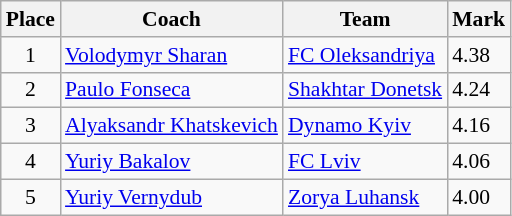<table class="wikitable" style="font-size:90%">
<tr>
<th>Place</th>
<th>Coach</th>
<th>Team</th>
<th>Mark</th>
</tr>
<tr>
<td align=center>1</td>
<td> <a href='#'>Volodymyr Sharan</a></td>
<td><a href='#'>FC Oleksandriya</a></td>
<td>4.38</td>
</tr>
<tr>
<td align=center>2</td>
<td> <a href='#'>Paulo Fonseca</a></td>
<td><a href='#'>Shakhtar Donetsk</a></td>
<td>4.24</td>
</tr>
<tr>
<td align=center>3</td>
<td> <a href='#'>Alyaksandr Khatskevich</a></td>
<td><a href='#'>Dynamo Kyiv</a></td>
<td>4.16</td>
</tr>
<tr>
<td align=center>4</td>
<td> <a href='#'>Yuriy Bakalov</a></td>
<td><a href='#'>FC Lviv</a></td>
<td>4.06</td>
</tr>
<tr>
<td align=center>5</td>
<td> <a href='#'>Yuriy Vernydub</a></td>
<td><a href='#'>Zorya Luhansk</a></td>
<td>4.00</td>
</tr>
</table>
